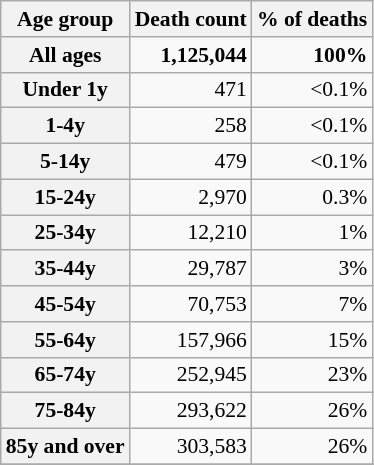<table class="wikitable" style="text-align:right; font-size:90%">
<tr>
<th>Age group</th>
<th>Death count</th>
<th>% of deaths</th>
</tr>
<tr style="font-weight:bold;">
<th>All ages</th>
<td>1,125,044</td>
<td>100%</td>
</tr>
<tr>
<th>Under 1y</th>
<td>471</td>
<td><0.1%</td>
</tr>
<tr>
<th>1-4y</th>
<td>258</td>
<td><0.1%</td>
</tr>
<tr>
<th>5-14y</th>
<td>479</td>
<td><0.1%</td>
</tr>
<tr>
<th>15-24y</th>
<td>2,970</td>
<td>0.3%</td>
</tr>
<tr>
<th>25-34y</th>
<td>12,210</td>
<td>1%</td>
</tr>
<tr>
<th>35-44y</th>
<td>29,787</td>
<td>3%</td>
</tr>
<tr>
<th>45-54y</th>
<td>70,753</td>
<td>7%</td>
</tr>
<tr>
<th>55-64y</th>
<td>157,966</td>
<td>15%</td>
</tr>
<tr>
<th>65-74y</th>
<td>252,945</td>
<td>23%</td>
</tr>
<tr>
<th>75-84y</th>
<td>293,622</td>
<td>26%</td>
</tr>
<tr>
<th>85y and over</th>
<td>303,583</td>
<td>26%</td>
</tr>
<tr>
</tr>
</table>
